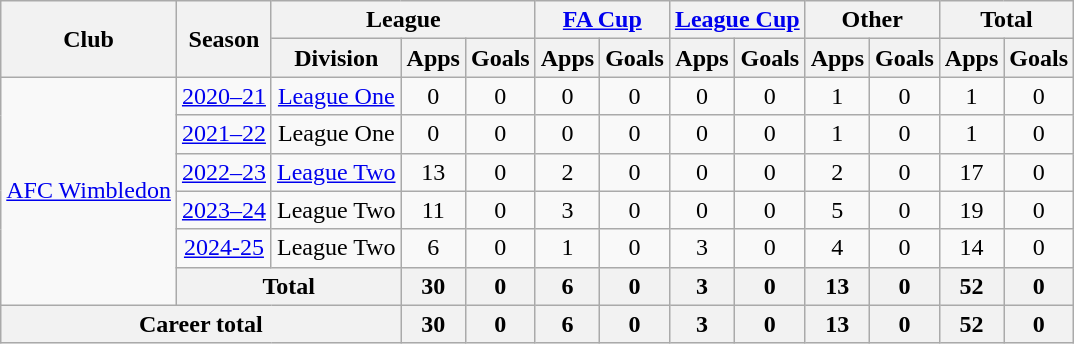<table class="wikitable" style="text-align: center">
<tr>
<th rowspan="2">Club</th>
<th rowspan="2">Season</th>
<th colspan="3">League</th>
<th colspan="2"><a href='#'>FA Cup</a></th>
<th colspan="2"><a href='#'>League Cup</a></th>
<th colspan="2">Other</th>
<th colspan="2">Total</th>
</tr>
<tr>
<th>Division</th>
<th>Apps</th>
<th>Goals</th>
<th>Apps</th>
<th>Goals</th>
<th>Apps</th>
<th>Goals</th>
<th>Apps</th>
<th>Goals</th>
<th>Apps</th>
<th>Goals</th>
</tr>
<tr>
<td rowspan="6"><a href='#'>AFC Wimbledon</a></td>
<td><a href='#'>2020–21</a></td>
<td><a href='#'>League One</a></td>
<td>0</td>
<td>0</td>
<td>0</td>
<td>0</td>
<td>0</td>
<td>0</td>
<td>1</td>
<td>0</td>
<td>1</td>
<td>0</td>
</tr>
<tr>
<td><a href='#'>2021–22</a></td>
<td>League One</td>
<td>0</td>
<td>0</td>
<td>0</td>
<td>0</td>
<td>0</td>
<td>0</td>
<td>1</td>
<td>0</td>
<td>1</td>
<td>0</td>
</tr>
<tr>
<td><a href='#'>2022–23</a></td>
<td><a href='#'>League Two</a></td>
<td>13</td>
<td>0</td>
<td>2</td>
<td>0</td>
<td>0</td>
<td>0</td>
<td>2</td>
<td>0</td>
<td>17</td>
<td>0</td>
</tr>
<tr>
<td><a href='#'>2023–24</a></td>
<td>League Two</td>
<td>11</td>
<td>0</td>
<td>3</td>
<td>0</td>
<td>0</td>
<td>0</td>
<td>5</td>
<td>0</td>
<td>19</td>
<td>0</td>
</tr>
<tr>
<td><a href='#'>2024-25</a></td>
<td>League Two</td>
<td>6</td>
<td>0</td>
<td>1</td>
<td>0</td>
<td>3</td>
<td>0</td>
<td>4</td>
<td>0</td>
<td>14</td>
<td>0</td>
</tr>
<tr>
<th colspan="2">Total</th>
<th>30</th>
<th>0</th>
<th>6</th>
<th>0</th>
<th>3</th>
<th>0</th>
<th>13</th>
<th>0</th>
<th>52</th>
<th>0</th>
</tr>
<tr>
<th colspan="3">Career total</th>
<th>30</th>
<th>0</th>
<th>6</th>
<th>0</th>
<th>3</th>
<th>0</th>
<th>13</th>
<th>0</th>
<th>52</th>
<th>0</th>
</tr>
</table>
